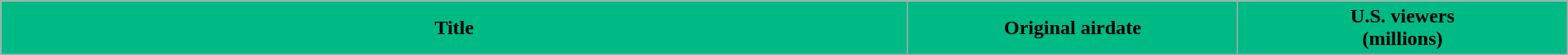<table class="wikitable" style="width:100%;">
<tr>
<th style="background:#00BA85;" width="55%">Title</th>
<th style="background:#00BA85;" width="20%">Original airdate</th>
<th style="background:#00BA85;" width="20%">U.S. viewers<br>(millions)<br></th>
</tr>
</table>
